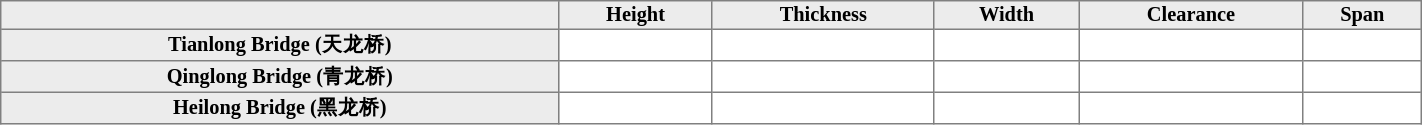<table border="1" cellpadding="1" cellspacing="0" style="font-size: 85%; border: gray solid 1px; border-collapse: collapse; text-align: center; width: 75%;">
<tr style="background: #ececec;">
<th></th>
<th>Height</th>
<th>Thickness</th>
<th>Width</th>
<th>Clearance</th>
<th>Span</th>
</tr>
<tr>
<th style="background: #ececec;">Tianlong Bridge (天龙桥)</th>
<td></td>
<td></td>
<td></td>
<td></td>
<td></td>
</tr>
<tr>
<th style="background: #ececec;">Qinglong Bridge (青龙桥)</th>
<td></td>
<td></td>
<td></td>
<td></td>
<td></td>
</tr>
<tr>
<th style="background: #ececec;">Heilong Bridge (黑龙桥)</th>
<td></td>
<td></td>
<td></td>
<td></td>
<td></td>
</tr>
</table>
